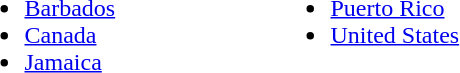<table>
<tr>
<td width=200 valign=top><br><ul><li> <a href='#'>Barbados</a></li><li> <a href='#'>Canada</a></li><li> <a href='#'>Jamaica</a></li></ul></td>
<td width=200 valign=top><br><ul><li> <a href='#'>Puerto Rico</a></li><li> <a href='#'>United States</a></li></ul></td>
</tr>
</table>
